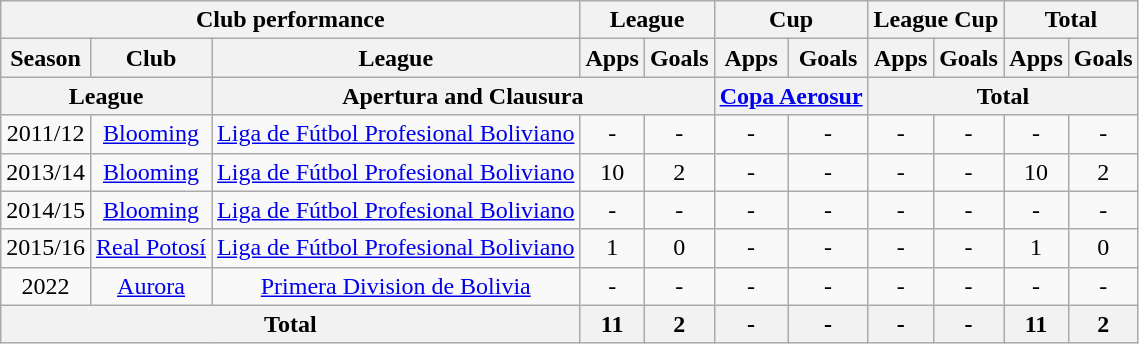<table class="wikitable" style="text-align:center;">
<tr>
<th colspan=3>Club performance</th>
<th colspan=2>League</th>
<th colspan=2>Cup</th>
<th colspan=2>League Cup</th>
<th colspan=2>Total</th>
</tr>
<tr>
<th>Season</th>
<th>Club</th>
<th>League</th>
<th>Apps</th>
<th>Goals</th>
<th>Apps</th>
<th>Goals</th>
<th>Apps</th>
<th>Goals</th>
<th>Apps</th>
<th>Goals</th>
</tr>
<tr>
<th colspan=2>League</th>
<th colspan=3>Apertura and Clausura</th>
<th colspan=2><a href='#'>Copa Aerosur</a></th>
<th colspan=6>Total</th>
</tr>
<tr>
<td>2011/12</td>
<td><a href='#'>Blooming</a></td>
<td><a href='#'>Liga de Fútbol Profesional Boliviano</a></td>
<td>-</td>
<td>-</td>
<td>-</td>
<td>-</td>
<td>-</td>
<td>-</td>
<td>-</td>
<td>-</td>
</tr>
<tr>
<td>2013/14</td>
<td><a href='#'>Blooming</a></td>
<td><a href='#'>Liga de Fútbol Profesional Boliviano</a></td>
<td>10</td>
<td>2</td>
<td>-</td>
<td>-</td>
<td>-</td>
<td>-</td>
<td>10</td>
<td>2</td>
</tr>
<tr>
<td>2014/15</td>
<td><a href='#'>Blooming</a></td>
<td><a href='#'>Liga de Fútbol Profesional Boliviano</a></td>
<td>-</td>
<td>-</td>
<td>-</td>
<td>-</td>
<td>-</td>
<td>-</td>
<td>-</td>
<td>-</td>
</tr>
<tr>
<td>2015/16</td>
<td><a href='#'>Real Potosí</a></td>
<td><a href='#'>Liga de Fútbol Profesional Boliviano</a></td>
<td>1</td>
<td>0</td>
<td>-</td>
<td>-</td>
<td>-</td>
<td>-</td>
<td>1</td>
<td>0</td>
</tr>
<tr>
<td>2022</td>
<td><a href='#'>Aurora</a></td>
<td><a href='#'>Primera Division de Bolivia</a></td>
<td>-</td>
<td>-</td>
<td>-</td>
<td>-</td>
<td>-</td>
<td>-</td>
<td>-</td>
<td>-</td>
</tr>
<tr>
<th colspan=3>Total</th>
<th>11</th>
<th>2</th>
<th>-</th>
<th>-</th>
<th>-</th>
<th>-</th>
<th>11</th>
<th>2</th>
</tr>
</table>
